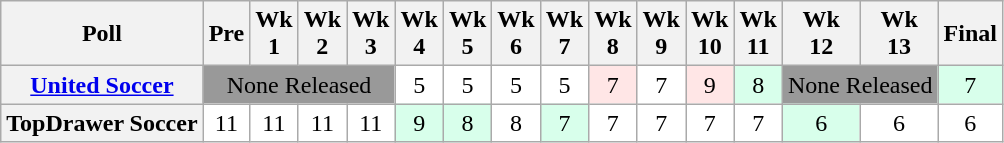<table class="wikitable" style="white-space:nowrap;text-align:center;">
<tr>
<th>Poll</th>
<th>Pre</th>
<th>Wk<br>1</th>
<th>Wk<br>2</th>
<th>Wk<br>3</th>
<th>Wk<br>4</th>
<th>Wk<br>5</th>
<th>Wk<br>6</th>
<th>Wk<br>7</th>
<th>Wk<br>8</th>
<th>Wk<br>9</th>
<th>Wk<br>10</th>
<th>Wk<br>11</th>
<th>Wk<br>12</th>
<th>Wk<br>13</th>
<th>Final<br></th>
</tr>
<tr>
<th><a href='#'>United Soccer</a></th>
<td colspan=4 style="background:#999;">None Released</td>
<td style="background:#FFFFFF;">5</td>
<td style="background:#FFFFFF;">5</td>
<td style="background:#FFFFFF;">5</td>
<td style="background:#FFFFFF;">5</td>
<td style="background:#FFE6E6;">7</td>
<td style="background:#FFFFFF;">7</td>
<td style="background:#FFE6E6;">9</td>
<td style="background:#D8FFEB;">8</td>
<td colspan=2 style="background:#999;">None Released</td>
<td style="background:#D8FFEB;">7</td>
</tr>
<tr>
<th>TopDrawer Soccer </th>
<td style="background:#FFFFFF;">11</td>
<td style="background:#FFFFFF;">11</td>
<td style="background:#FFFFFF;">11</td>
<td style="background:#FFFFFF;">11</td>
<td style="background:#D8FFEB;">9</td>
<td style="background:#D8FFEB;">8</td>
<td style="background:#FFFFFF;">8</td>
<td style="background:#D8FFEB;">7</td>
<td style="background:#FFFFFF;">7</td>
<td style="background:#FFFFFF;">7</td>
<td style="background:#FFFFFF;">7</td>
<td style="background:#FFFFFF;">7</td>
<td style="background:#D8FFEB;">6</td>
<td style="background:#FFFFFF;">6</td>
<td style="background:#FFFFFF;">6</td>
</tr>
</table>
